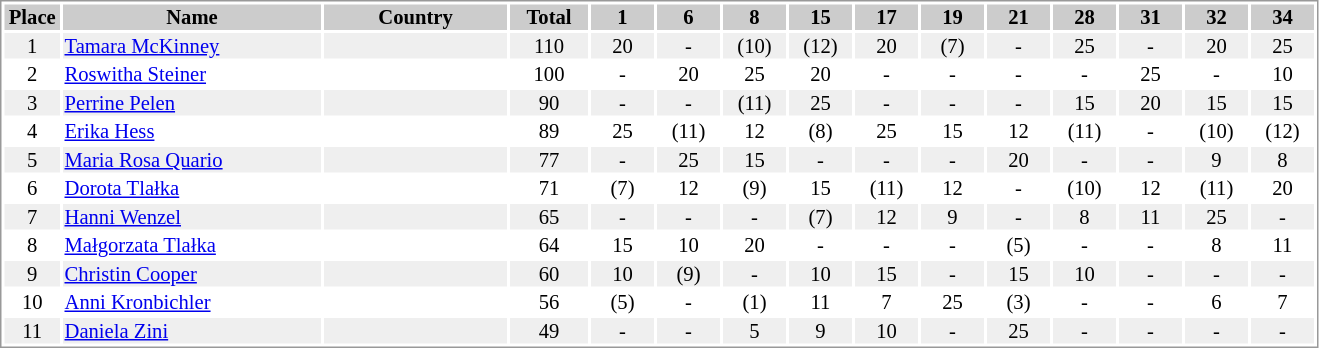<table border="0" style="border: 1px solid #999; background-color:#FFFFFF; text-align:center; font-size:86%; line-height:15px;">
<tr align="center" bgcolor="#CCCCCC">
<th width=35>Place</th>
<th width=170>Name</th>
<th width=120>Country</th>
<th width=50>Total</th>
<th width=40>1</th>
<th width=40>6</th>
<th width=40>8</th>
<th width=40>15</th>
<th width=40>17</th>
<th width=40>19</th>
<th width=40>21</th>
<th width=40>28</th>
<th width=40>31</th>
<th width=40>32</th>
<th width=40>34</th>
</tr>
<tr bgcolor="#EFEFEF">
<td>1</td>
<td align="left"><a href='#'>Tamara McKinney</a></td>
<td align="left"></td>
<td>110</td>
<td>20</td>
<td>-</td>
<td>(10)</td>
<td>(12)</td>
<td>20</td>
<td>(7)</td>
<td>-</td>
<td>25</td>
<td>-</td>
<td>20</td>
<td>25</td>
</tr>
<tr>
<td>2</td>
<td align="left"><a href='#'>Roswitha Steiner</a></td>
<td align="left"></td>
<td>100</td>
<td>-</td>
<td>20</td>
<td>25</td>
<td>20</td>
<td>-</td>
<td>-</td>
<td>-</td>
<td>-</td>
<td>25</td>
<td>-</td>
<td>10</td>
</tr>
<tr bgcolor="#EFEFEF">
<td>3</td>
<td align="left"><a href='#'>Perrine Pelen</a></td>
<td align="left"></td>
<td>90</td>
<td>-</td>
<td>-</td>
<td>(11)</td>
<td>25</td>
<td>-</td>
<td>-</td>
<td>-</td>
<td>15</td>
<td>20</td>
<td>15</td>
<td>15</td>
</tr>
<tr>
<td>4</td>
<td align="left"><a href='#'>Erika Hess</a></td>
<td align="left"></td>
<td>89</td>
<td>25</td>
<td>(11)</td>
<td>12</td>
<td>(8)</td>
<td>25</td>
<td>15</td>
<td>12</td>
<td>(11)</td>
<td>-</td>
<td>(10)</td>
<td>(12)</td>
</tr>
<tr bgcolor="#EFEFEF">
<td>5</td>
<td align="left"><a href='#'>Maria Rosa Quario</a></td>
<td align="left"></td>
<td>77</td>
<td>-</td>
<td>25</td>
<td>15</td>
<td>-</td>
<td>-</td>
<td>-</td>
<td>20</td>
<td>-</td>
<td>-</td>
<td>9</td>
<td>8</td>
</tr>
<tr>
<td>6</td>
<td align="left"><a href='#'>Dorota Tlałka</a></td>
<td align="left"></td>
<td>71</td>
<td>(7)</td>
<td>12</td>
<td>(9)</td>
<td>15</td>
<td>(11)</td>
<td>12</td>
<td>-</td>
<td>(10)</td>
<td>12</td>
<td>(11)</td>
<td>20</td>
</tr>
<tr bgcolor="#EFEFEF">
<td>7</td>
<td align="left"><a href='#'>Hanni Wenzel</a></td>
<td align="left"></td>
<td>65</td>
<td>-</td>
<td>-</td>
<td>-</td>
<td>(7)</td>
<td>12</td>
<td>9</td>
<td>-</td>
<td>8</td>
<td>11</td>
<td>25</td>
<td>-</td>
</tr>
<tr>
<td>8</td>
<td align="left"><a href='#'>Małgorzata Tlałka</a></td>
<td align="left"></td>
<td>64</td>
<td>15</td>
<td>10</td>
<td>20</td>
<td>-</td>
<td>-</td>
<td>-</td>
<td>(5)</td>
<td>-</td>
<td>-</td>
<td>8</td>
<td>11</td>
</tr>
<tr bgcolor="#EFEFEF">
<td>9</td>
<td align="left"><a href='#'>Christin Cooper</a></td>
<td align="left"></td>
<td>60</td>
<td>10</td>
<td>(9)</td>
<td>-</td>
<td>10</td>
<td>15</td>
<td>-</td>
<td>15</td>
<td>10</td>
<td>-</td>
<td>-</td>
<td>-</td>
</tr>
<tr>
<td>10</td>
<td align="left"><a href='#'>Anni Kronbichler</a></td>
<td align="left"></td>
<td>56</td>
<td>(5)</td>
<td>-</td>
<td>(1)</td>
<td>11</td>
<td>7</td>
<td>25</td>
<td>(3)</td>
<td>-</td>
<td>-</td>
<td>6</td>
<td>7</td>
</tr>
<tr bgcolor="#EFEFEF">
<td>11</td>
<td align="left"><a href='#'>Daniela Zini</a></td>
<td align="left"></td>
<td>49</td>
<td>-</td>
<td>-</td>
<td>5</td>
<td>9</td>
<td>10</td>
<td>-</td>
<td>25</td>
<td>-</td>
<td>-</td>
<td>-</td>
<td>-</td>
</tr>
</table>
